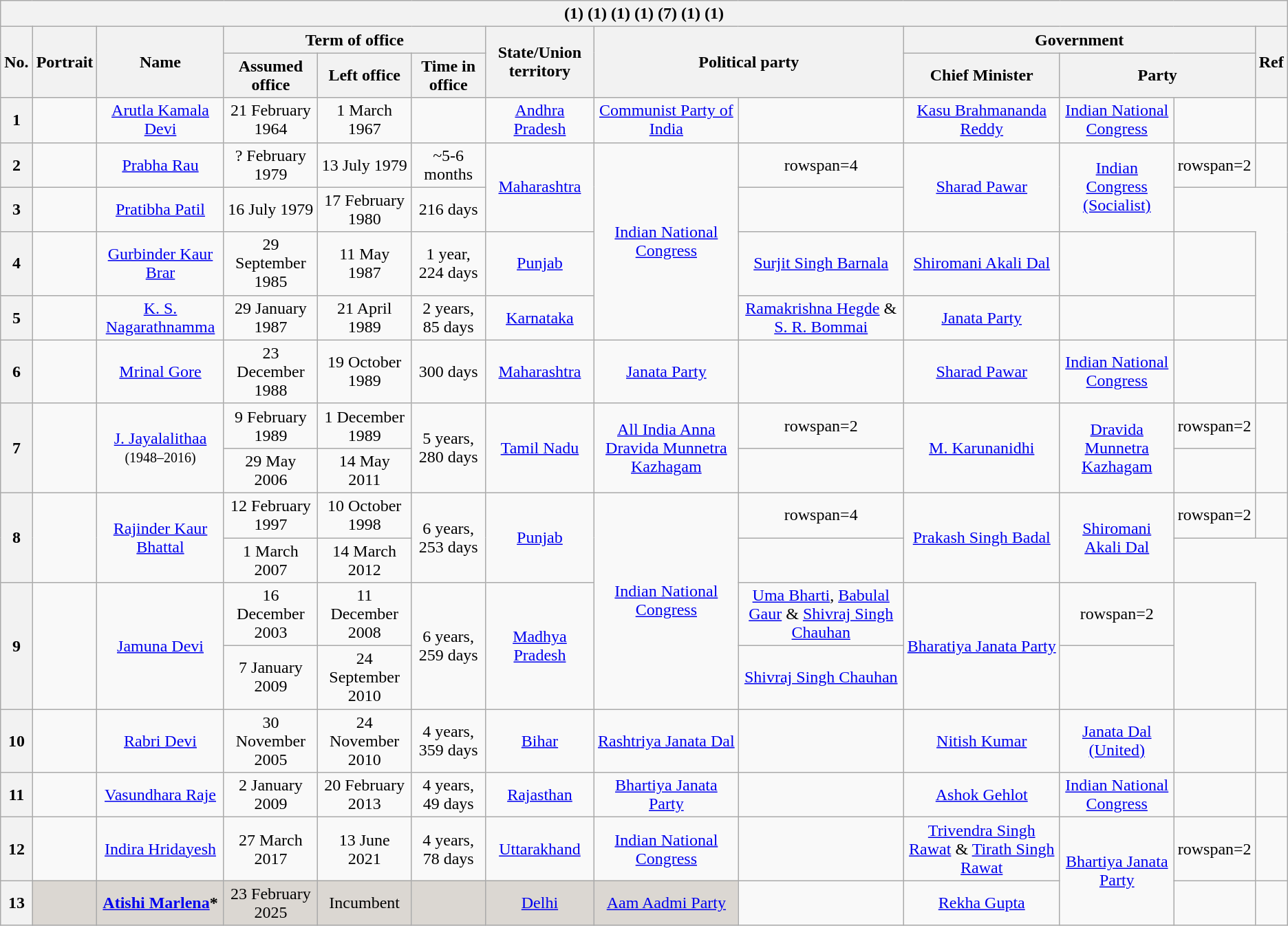<table class="wikitable sortable" style="text-align:center;">
<tr>
<th colspan=13> (1) (1) (1)  (1)  (7) (1)  (1)</th>
</tr>
<tr>
<th rowspan=2>No.</th>
<th rowspan=2>Portrait</th>
<th rowspan=2>Name<br><small></small></th>
<th colspan=3>Term of office</th>
<th rowspan=2>State/Union territory</th>
<th rowspan=2 colspan=2>Political party</th>
<th colspan=3>Government</th>
<th rowspan=2>Ref</th>
</tr>
<tr>
<th>Assumed office</th>
<th>Left office</th>
<th>Time in office</th>
<th>Chief Minister</th>
<th colspan=2>Party</th>
</tr>
<tr>
<th>1</th>
<td></td>
<td><a href='#'>Arutla Kamala Devi</a><br></td>
<td>21 February 1964</td>
<td>1 March 1967</td>
<td></td>
<td><a href='#'>Andhra Pradesh</a></td>
<td><a href='#'>Communist Party of India</a></td>
<td></td>
<td><a href='#'>Kasu Brahmananda Reddy</a></td>
<td><a href='#'>Indian National Congress</a></td>
<td></td>
<td></td>
</tr>
<tr>
<th>2</th>
<td></td>
<td><a href='#'>Prabha Rau</a><br><small></small></td>
<td>? February 1979</td>
<td>13 July 1979</td>
<td>~5-6 months</td>
<td rowspan=2><a href='#'>Maharashtra</a></td>
<td rowspan=4><a href='#'>Indian National Congress</a></td>
<td>rowspan=4 </td>
<td rowspan=2><a href='#'>Sharad Pawar</a></td>
<td rowspan=2><a href='#'>Indian Congress (Socialist)</a></td>
<td>rowspan=2 </td>
<td></td>
</tr>
<tr>
<th>3</th>
<td></td>
<td><a href='#'>Pratibha Patil</a><br><small></small></td>
<td>16 July 1979</td>
<td>17 February 1980</td>
<td>216 days</td>
<td></td>
</tr>
<tr>
<th>4</th>
<td></td>
<td><a href='#'>Gurbinder Kaur Brar</a><br><small></small></td>
<td>29 September 1985</td>
<td>11 May 1987</td>
<td>1 year, 224 days</td>
<td><a href='#'>Punjab</a></td>
<td><a href='#'>Surjit Singh Barnala</a></td>
<td><a href='#'>Shiromani Akali Dal</a></td>
<td></td>
<td></td>
</tr>
<tr>
<th>5</th>
<td></td>
<td><a href='#'>K. S. Nagarathnamma</a><br><small></small></td>
<td>29 January 1987</td>
<td>21 April 1989</td>
<td>2 years, 85 days</td>
<td><a href='#'>Karnataka</a></td>
<td><a href='#'>Ramakrishna Hegde</a> & <a href='#'>S. R. Bommai</a></td>
<td><a href='#'>Janata Party</a></td>
<td></td>
<td></td>
</tr>
<tr>
<th>6</th>
<td></td>
<td><a href='#'>Mrinal Gore</a><br></td>
<td>23 December 1988</td>
<td>19 October 1989</td>
<td>300 days</td>
<td><a href='#'>Maharashtra</a></td>
<td><a href='#'>Janata Party</a></td>
<td></td>
<td><a href='#'>Sharad Pawar</a></td>
<td><a href='#'>Indian National Congress</a></td>
<td></td>
<td></td>
</tr>
<tr>
<th rowspan=2>7</th>
<td rowspan=2></td>
<td rowspan=2><a href='#'>J. Jayalalithaa</a><br><small>(1948–2016)</small></td>
<td>9 February 1989</td>
<td>1 December 1989</td>
<td rowspan=2>5 years, 280 days</td>
<td rowspan=2><a href='#'>Tamil Nadu</a></td>
<td rowspan=2><a href='#'>All India Anna Dravida Munnetra Kazhagam</a></td>
<td>rowspan=2 </td>
<td rowspan=2><a href='#'>M. Karunanidhi</a></td>
<td rowspan=2><a href='#'>Dravida Munnetra Kazhagam</a></td>
<td>rowspan=2 </td>
<td rowspan=2></td>
</tr>
<tr>
<td>29 May 2006</td>
<td>14 May 2011</td>
</tr>
<tr>
<th rowspan=2>8</th>
<td rowspan=2></td>
<td rowspan=2><a href='#'>Rajinder Kaur Bhattal</a><br><small></small></td>
<td>12 February 1997</td>
<td>10 October 1998</td>
<td rowspan=2>6 years, 253 days</td>
<td rowspan=2><a href='#'>Punjab</a></td>
<td rowspan=4><a href='#'>Indian National Congress</a></td>
<td>rowspan=4 </td>
<td rowspan=2><a href='#'>Prakash Singh Badal</a></td>
<td rowspan=2><a href='#'>Shiromani Akali Dal</a></td>
<td>rowspan=2 </td>
<td></td>
</tr>
<tr>
<td>1 March 2007</td>
<td>14 March 2012</td>
<td></td>
</tr>
<tr>
<th rowspan=2>9</th>
<td rowspan=2></td>
<td rowspan=2><a href='#'>Jamuna Devi</a><br><small></small></td>
<td>16 December 2003</td>
<td>11 December 2008</td>
<td rowspan=2>6 years, 259 days</td>
<td rowspan=2><a href='#'>Madhya Pradesh</a></td>
<td><a href='#'>Uma Bharti</a>, <a href='#'>Babulal Gaur</a> & <a href='#'>Shivraj Singh Chauhan</a></td>
<td rowspan=2><a href='#'>Bharatiya Janata Party</a></td>
<td>rowspan=2 </td>
<td rowspan=2></td>
</tr>
<tr>
<td>7 January 2009</td>
<td>24 September 2010</td>
<td><a href='#'>Shivraj Singh Chauhan</a></td>
</tr>
<tr>
<th>10</th>
<td></td>
<td><a href='#'>Rabri Devi</a><br><small></small></td>
<td>30 November 2005</td>
<td>24 November 2010</td>
<td>4 years, 359 days</td>
<td><a href='#'>Bihar</a></td>
<td><a href='#'>Rashtriya Janata Dal</a></td>
<td></td>
<td><a href='#'>Nitish Kumar</a></td>
<td><a href='#'>Janata Dal (United)</a></td>
<td></td>
<td></td>
</tr>
<tr>
<th>11</th>
<td></td>
<td><a href='#'>Vasundhara Raje</a><br><small></small></td>
<td>2 January 2009</td>
<td>20 February 2013</td>
<td>4 years, 49 days</td>
<td><a href='#'>Rajasthan</a></td>
<td><a href='#'>Bhartiya Janata Party</a></td>
<td></td>
<td><a href='#'>Ashok Gehlot</a></td>
<td><a href='#'>Indian National Congress</a></td>
<td></td>
<td></td>
</tr>
<tr>
<th>12</th>
<td></td>
<td><a href='#'>Indira Hridayesh</a><br><small></small></td>
<td>27 March 2017</td>
<td>13 June 2021</td>
<td>4 years, 78 days</td>
<td><a href='#'>Uttarakhand</a></td>
<td><a href='#'>Indian National Congress</a></td>
<td></td>
<td><a href='#'>Trivendra Singh Rawat</a> & <a href='#'>Tirath Singh Rawat</a></td>
<td rowspan=2><a href='#'>Bhartiya Janata Party</a></td>
<td>rowspan=2 </td>
<td></td>
</tr>
<tr>
<th>13</th>
<td bgcolor =#DBD7D2></td>
<td bgcolor =#DBD7D2><strong><a href='#'>Atishi Marlena</a>*</strong><br></td>
<td bgcolor =#DBD7D2>23 February 2025</td>
<td bgcolor =#DBD7D2>Incumbent</td>
<td bgcolor =#DBD7D2></td>
<td bgcolor =#DBD7D2><a href='#'>Delhi</a></td>
<td bgcolor =#DBD7D2><a href='#'>Aam Aadmi Party</a></td>
<td></td>
<td><a href='#'>Rekha Gupta</a></td>
<td></td>
</tr>
</table>
